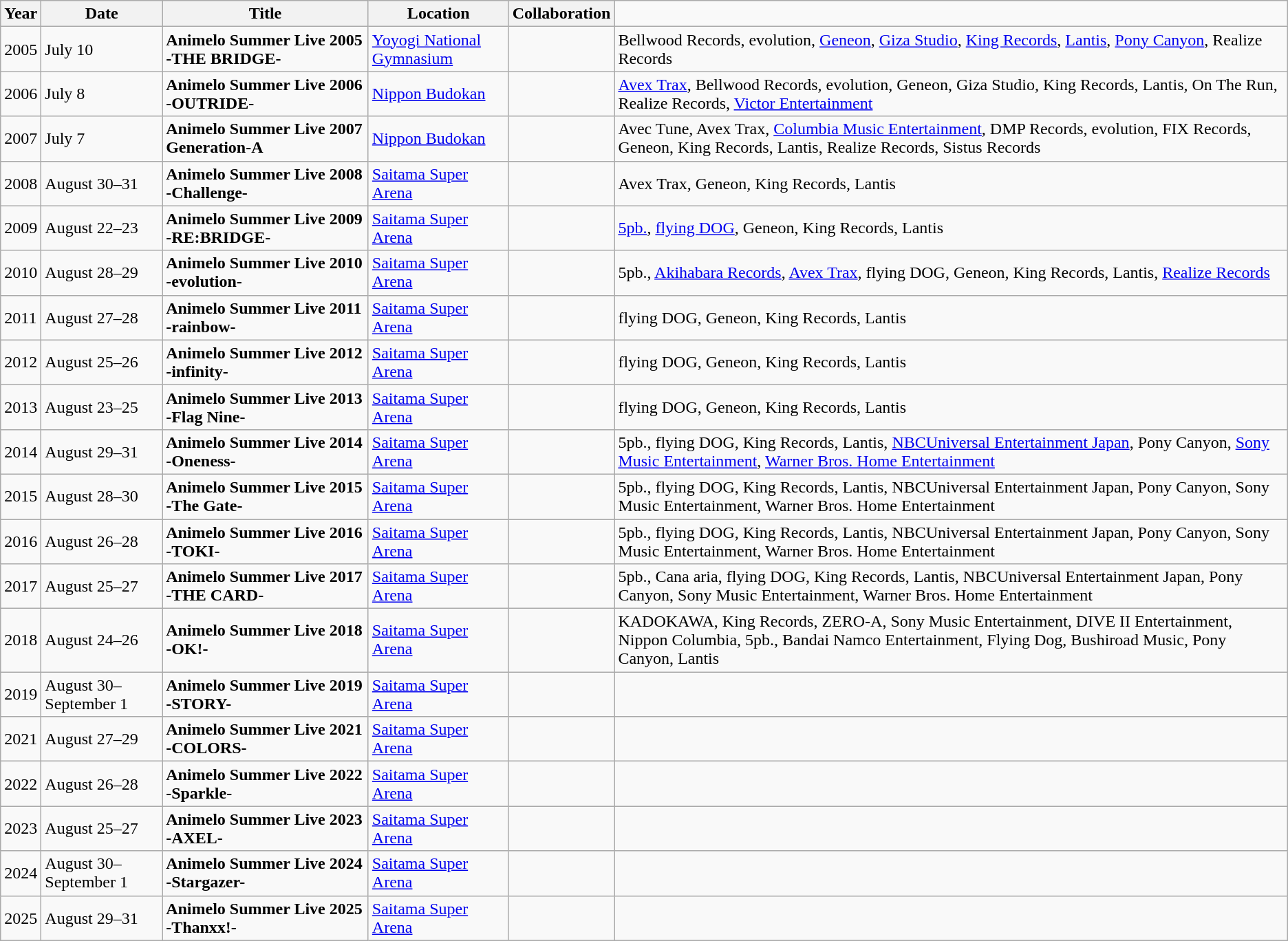<table class="wikitable sortable">
<tr>
<th>Year</th>
<th scope="col" class="unsortable">Date</th>
<th>Title</th>
<th>Location</th>
<th>Collaboration</th>
</tr>
<tr>
<td>2005</td>
<td>July 10</td>
<td><strong>Animelo Summer Live 2005 -THE BRIDGE-</strong></td>
<td><a href='#'>Yoyogi National Gymnasium</a></td>
<td></td>
<td>Bellwood Records, evolution, <a href='#'>Geneon</a>, <a href='#'>Giza Studio</a>, <a href='#'>King Records</a>, <a href='#'>Lantis</a>, <a href='#'>Pony Canyon</a>, Realize Records</td>
</tr>
<tr>
<td>2006</td>
<td>July 8</td>
<td><strong>Animelo Summer Live 2006 -OUTRIDE-</strong></td>
<td><a href='#'>Nippon Budokan</a></td>
<td></td>
<td><a href='#'>Avex Trax</a>, Bellwood Records, evolution, Geneon, Giza Studio, King Records, Lantis, On The Run, Realize Records, <a href='#'>Victor Entertainment</a></td>
</tr>
<tr>
<td>2007</td>
<td>July 7</td>
<td><strong>Animelo Summer Live 2007 Generation-A</strong></td>
<td><a href='#'>Nippon Budokan</a></td>
<td></td>
<td>Avec Tune, Avex Trax, <a href='#'>Columbia Music Entertainment</a>, DMP Records, evolution, FIX Records, Geneon, King Records, Lantis, Realize Records, Sistus Records</td>
</tr>
<tr>
<td>2008</td>
<td>August 30–31</td>
<td><strong>Animelo Summer Live 2008 -Challenge-</strong></td>
<td><a href='#'>Saitama Super Arena</a></td>
<td></td>
<td>Avex Trax, Geneon, King Records, Lantis</td>
</tr>
<tr>
<td>2009</td>
<td>August 22–23</td>
<td><strong>Animelo Summer Live 2009 -RE:BRIDGE-</strong></td>
<td><a href='#'>Saitama Super Arena</a></td>
<td></td>
<td><a href='#'>5pb.</a>, <a href='#'>flying DOG</a>, Geneon, King Records, Lantis</td>
</tr>
<tr>
<td>2010</td>
<td>August 28–29</td>
<td><strong>Animelo Summer Live 2010 -evolution-</strong></td>
<td><a href='#'>Saitama Super Arena</a></td>
<td></td>
<td>5pb., <a href='#'>Akihabara Records</a>, <a href='#'>Avex Trax</a>, flying DOG, Geneon, King Records, Lantis, <a href='#'>Realize Records</a></td>
</tr>
<tr>
<td>2011</td>
<td>August 27–28</td>
<td><strong>Animelo Summer Live 2011 -rainbow-</strong></td>
<td><a href='#'>Saitama Super Arena</a></td>
<td></td>
<td>flying DOG, Geneon, King Records, Lantis</td>
</tr>
<tr>
<td>2012</td>
<td>August 25–26</td>
<td><strong>Animelo Summer Live 2012 -infinity-</strong></td>
<td><a href='#'>Saitama Super Arena</a></td>
<td></td>
<td>flying DOG, Geneon, King Records, Lantis</td>
</tr>
<tr>
<td>2013</td>
<td>August 23–25</td>
<td><strong>Animelo Summer Live 2013 -Flag Nine-</strong></td>
<td><a href='#'>Saitama Super Arena</a></td>
<td></td>
<td>flying DOG, Geneon, King Records, Lantis</td>
</tr>
<tr>
<td>2014</td>
<td>August 29–31</td>
<td><strong>Animelo Summer Live 2014 -Oneness-</strong></td>
<td><a href='#'>Saitama Super Arena</a></td>
<td></td>
<td>5pb., flying DOG, King Records, Lantis, <a href='#'>NBCUniversal Entertainment Japan</a>, Pony Canyon, <a href='#'>Sony Music Entertainment</a>, <a href='#'>Warner Bros. Home Entertainment</a></td>
</tr>
<tr>
<td>2015</td>
<td>August 28–30</td>
<td><strong>Animelo Summer Live 2015 -The Gate-</strong></td>
<td><a href='#'>Saitama Super Arena</a></td>
<td></td>
<td>5pb., flying DOG, King Records, Lantis, NBCUniversal Entertainment Japan, Pony Canyon, Sony Music Entertainment, Warner Bros. Home Entertainment</td>
</tr>
<tr>
<td>2016</td>
<td>August 26–28</td>
<td><strong>Animelo Summer Live 2016 -TOKI-</strong></td>
<td><a href='#'>Saitama Super Arena</a></td>
<td></td>
<td>5pb., flying DOG, King Records, Lantis, NBCUniversal Entertainment Japan, Pony Canyon, Sony Music Entertainment, Warner Bros. Home Entertainment</td>
</tr>
<tr>
<td>2017</td>
<td>August 25–27</td>
<td><strong>Animelo Summer Live 2017 -THE CARD-</strong></td>
<td><a href='#'>Saitama Super Arena</a></td>
<td></td>
<td>5pb., Cana aria, flying DOG, King Records, Lantis, NBCUniversal Entertainment Japan, Pony Canyon, Sony Music Entertainment, Warner Bros. Home Entertainment</td>
</tr>
<tr>
<td>2018</td>
<td>August 24–26</td>
<td><strong>Animelo Summer Live 2018 -OK!-</strong></td>
<td><a href='#'>Saitama Super Arena</a></td>
<td></td>
<td>KADOKAWA, King Records, ZERO-A, Sony Music Entertainment, DIVE II Entertainment, Nippon Columbia, 5pb., Bandai Namco Entertainment, Flying Dog, Bushiroad Music, Pony Canyon, Lantis</td>
</tr>
<tr>
<td>2019</td>
<td>August 30–September 1</td>
<td><strong>Animelo Summer Live 2019 -STORY-</strong></td>
<td><a href='#'>Saitama Super Arena</a></td>
<td></td>
<td></td>
</tr>
<tr>
<td>2021</td>
<td>August 27–29</td>
<td><strong>Animelo Summer Live 2021 -COLORS-</strong></td>
<td><a href='#'>Saitama Super Arena</a></td>
<td></td>
<td></td>
</tr>
<tr>
<td>2022</td>
<td>August 26–28</td>
<td><strong>Animelo Summer Live 2022 -Sparkle-</strong></td>
<td><a href='#'>Saitama Super Arena</a></td>
<td></td>
<td></td>
</tr>
<tr>
<td>2023</td>
<td>August 25–27</td>
<td><strong>Animelo Summer Live 2023 -AXEL-</strong></td>
<td><a href='#'>Saitama Super Arena</a></td>
<td></td>
<td></td>
</tr>
<tr>
<td>2024</td>
<td>August 30– September 1</td>
<td><strong>Animelo Summer Live 2024 -Stargazer-</strong></td>
<td><a href='#'>Saitama Super Arena</a></td>
<td></td>
<td></td>
</tr>
<tr>
<td>2025</td>
<td>August 29–31</td>
<td><strong>Animelo Summer Live 2025 -Thanxx!-</strong></td>
<td><a href='#'>Saitama Super Arena</a></td>
<td></td>
<td></td>
</tr>
</table>
